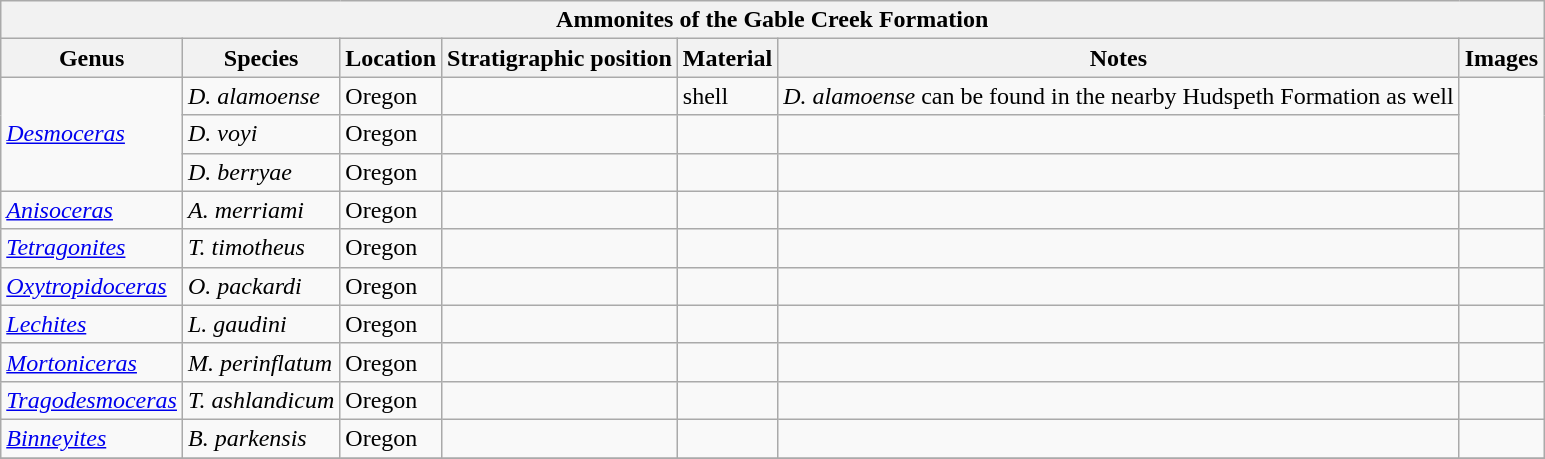<table class="wikitable sortable">
<tr>
<th colspan="7" align="center"><strong>Ammonites of the Gable Creek Formation</strong></th>
</tr>
<tr>
<th>Genus</th>
<th>Species</th>
<th>Location</th>
<th>Stratigraphic position</th>
<th>Material</th>
<th>Notes</th>
<th>Images</th>
</tr>
<tr>
<td rowspan="3"><em><a href='#'>Desmoceras</a></em></td>
<td><em>D. alamoense</em></td>
<td>Oregon</td>
<td></td>
<td>shell</td>
<td><em>D. alamoense</em> can be found in the nearby Hudspeth Formation as well</td>
<td rowspan="3"></td>
</tr>
<tr>
<td><em>D. voyi</em></td>
<td>Oregon</td>
<td></td>
<td></td>
<td></td>
</tr>
<tr>
<td><em>D. berryae</em></td>
<td>Oregon</td>
<td></td>
<td></td>
<td></td>
</tr>
<tr>
<td><em><a href='#'>Anisoceras</a></em></td>
<td><em>A. merriami</em></td>
<td>Oregon</td>
<td></td>
<td></td>
<td></td>
<td></td>
</tr>
<tr>
<td><em><a href='#'>Tetragonites</a></em></td>
<td><em>T. timotheus</em></td>
<td>Oregon</td>
<td></td>
<td></td>
<td></td>
<td></td>
</tr>
<tr>
<td><em><a href='#'>Oxytropidoceras</a></em></td>
<td><em>O. packardi</em></td>
<td>Oregon</td>
<td></td>
<td></td>
<td></td>
<td></td>
</tr>
<tr>
<td><em><a href='#'>Lechites</a></em></td>
<td><em>L. gaudini</em></td>
<td>Oregon</td>
<td></td>
<td></td>
<td></td>
<td></td>
</tr>
<tr>
<td><em><a href='#'>Mortoniceras</a></em></td>
<td><em>M. perinflatum</em></td>
<td>Oregon</td>
<td></td>
<td></td>
<td></td>
<td></td>
</tr>
<tr>
<td><em><a href='#'>Tragodesmoceras</a></em></td>
<td><em>T. ashlandicum</em></td>
<td>Oregon</td>
<td></td>
<td></td>
<td></td>
<td></td>
</tr>
<tr>
<td><em><a href='#'>Binneyites</a></em></td>
<td><em>B. parkensis</em></td>
<td>Oregon</td>
<td></td>
<td></td>
<td></td>
<td></td>
</tr>
<tr>
</tr>
</table>
